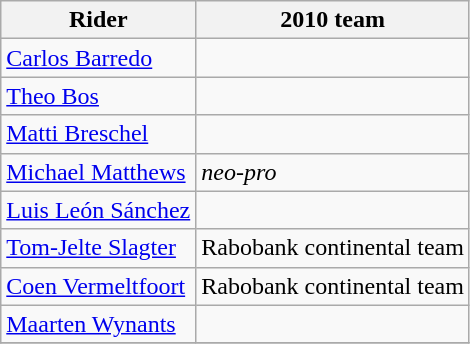<table class="wikitable">
<tr>
<th>Rider</th>
<th>2010 team</th>
</tr>
<tr>
<td><a href='#'>Carlos Barredo</a></td>
<td></td>
</tr>
<tr>
<td><a href='#'>Theo Bos</a></td>
<td></td>
</tr>
<tr>
<td><a href='#'>Matti Breschel</a></td>
<td></td>
</tr>
<tr>
<td><a href='#'>Michael Matthews</a></td>
<td><em>neo-pro</em></td>
</tr>
<tr>
<td><a href='#'>Luis León Sánchez</a></td>
<td></td>
</tr>
<tr>
<td><a href='#'>Tom-Jelte Slagter</a></td>
<td>Rabobank continental team</td>
</tr>
<tr>
<td><a href='#'>Coen Vermeltfoort</a></td>
<td>Rabobank continental team</td>
</tr>
<tr>
<td><a href='#'>Maarten Wynants</a></td>
<td></td>
</tr>
<tr>
</tr>
</table>
